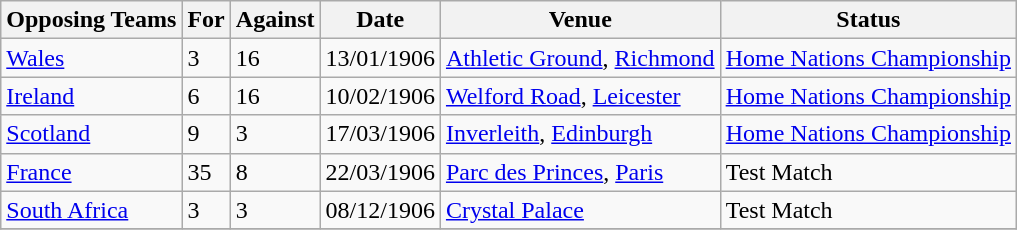<table class="wikitable">
<tr>
<th>Opposing Teams</th>
<th>For</th>
<th>Against</th>
<th>Date</th>
<th>Venue</th>
<th>Status</th>
</tr>
<tr>
<td><a href='#'>Wales</a></td>
<td>3</td>
<td>16</td>
<td>13/01/1906</td>
<td><a href='#'>Athletic Ground</a>, <a href='#'>Richmond</a></td>
<td><a href='#'>Home Nations Championship</a></td>
</tr>
<tr>
<td><a href='#'>Ireland</a></td>
<td>6</td>
<td>16</td>
<td>10/02/1906</td>
<td><a href='#'>Welford Road</a>, <a href='#'>Leicester</a></td>
<td><a href='#'>Home Nations Championship</a></td>
</tr>
<tr>
<td><a href='#'>Scotland</a></td>
<td>9</td>
<td>3</td>
<td>17/03/1906</td>
<td><a href='#'>Inverleith</a>, <a href='#'>Edinburgh</a></td>
<td><a href='#'>Home Nations Championship</a></td>
</tr>
<tr>
<td><a href='#'>France</a></td>
<td>35</td>
<td>8</td>
<td>22/03/1906</td>
<td><a href='#'>Parc des Princes</a>, <a href='#'>Paris</a></td>
<td>Test Match</td>
</tr>
<tr>
<td><a href='#'>South Africa</a></td>
<td>3</td>
<td>3</td>
<td>08/12/1906</td>
<td><a href='#'>Crystal Palace</a></td>
<td>Test Match</td>
</tr>
<tr>
</tr>
</table>
